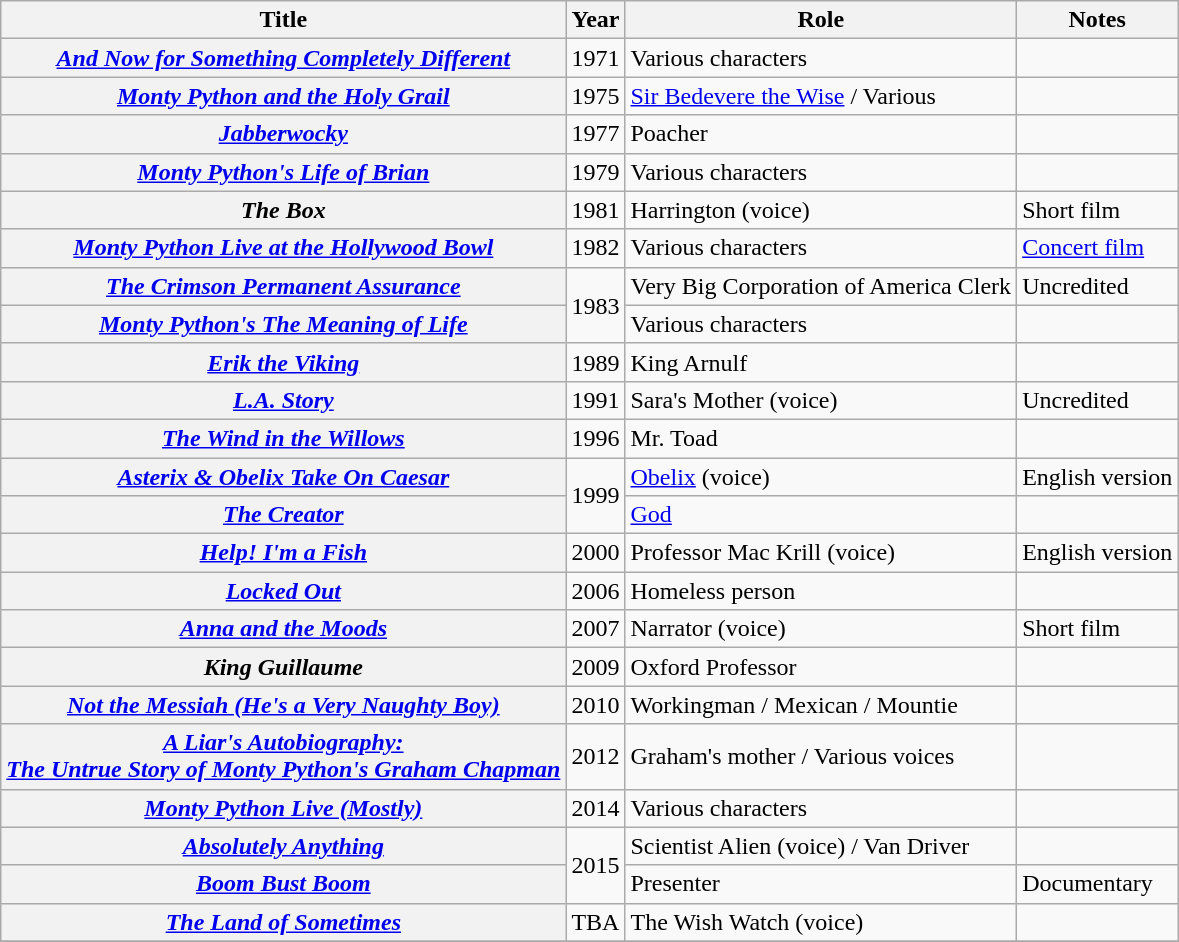<table class="wikitable sortable plainrowheaders" width="">
<tr>
<th>Title</th>
<th>Year</th>
<th>Role</th>
<th>Notes</th>
</tr>
<tr>
<th scope="row"><em><a href='#'>And Now for Something Completely Different</a></em></th>
<td>1971</td>
<td>Various characters</td>
<td></td>
</tr>
<tr>
<th scope="row"><em><a href='#'>Monty Python and the Holy Grail</a></em></th>
<td>1975</td>
<td><a href='#'>Sir Bedevere the Wise</a> / Various</td>
<td></td>
</tr>
<tr>
<th scope="row"><em><a href='#'>Jabberwocky</a></em></th>
<td>1977</td>
<td>Poacher</td>
<td></td>
</tr>
<tr>
<th scope="row"><em><a href='#'>Monty Python's Life of Brian</a></em></th>
<td>1979</td>
<td>Various characters</td>
<td></td>
</tr>
<tr>
<th scope="row"><em>The Box</em></th>
<td>1981</td>
<td>Harrington (voice)</td>
<td>Short film</td>
</tr>
<tr>
<th scope="row"><em><a href='#'>Monty Python Live at the Hollywood Bowl</a></em></th>
<td>1982</td>
<td>Various characters</td>
<td><a href='#'>Concert film</a></td>
</tr>
<tr>
<th scope="row"><em><a href='#'>The Crimson Permanent Assurance</a></em></th>
<td rowspan="2">1983</td>
<td>Very Big Corporation of America Clerk</td>
<td>Uncredited</td>
</tr>
<tr>
<th scope="row"><em><a href='#'>Monty Python's The Meaning of Life</a></em></th>
<td>Various characters</td>
<td></td>
</tr>
<tr>
<th scope="row"><em><a href='#'>Erik the Viking</a></em></th>
<td>1989</td>
<td>King Arnulf</td>
<td></td>
</tr>
<tr>
<th scope="row"><em><a href='#'>L.A. Story</a></em></th>
<td>1991</td>
<td>Sara's Mother (voice)</td>
<td>Uncredited</td>
</tr>
<tr>
<th scope="row"><em><a href='#'>The Wind in the Willows</a></em></th>
<td>1996</td>
<td>Mr. Toad</td>
<td></td>
</tr>
<tr>
<th scope="row"><em><a href='#'>Asterix & Obelix Take On Caesar</a></em></th>
<td rowspan="2">1999</td>
<td><a href='#'>Obelix</a> (voice)</td>
<td>English version</td>
</tr>
<tr>
<th scope="row"><em><a href='#'>The Creator</a></em></th>
<td><a href='#'>God</a></td>
<td></td>
</tr>
<tr>
<th scope="row"><em><a href='#'>Help! I'm a Fish</a></em></th>
<td>2000</td>
<td>Professor Mac Krill (voice)</td>
<td>English version</td>
</tr>
<tr>
<th scope="row"><em><a href='#'>Locked Out</a></em></th>
<td>2006</td>
<td>Homeless person</td>
<td></td>
</tr>
<tr>
<th scope="row"><em><a href='#'>Anna and the Moods</a></em></th>
<td>2007</td>
<td>Narrator (voice)</td>
<td>Short film</td>
</tr>
<tr>
<th scope="row"><em>King Guillaume</em></th>
<td>2009</td>
<td>Oxford Professor</td>
<td></td>
</tr>
<tr>
<th scope="row"><em><a href='#'>Not the Messiah (He's a Very Naughty Boy)</a></em></th>
<td>2010</td>
<td>Workingman / Mexican / Mountie</td>
<td></td>
</tr>
<tr>
<th scope="row"><em><a href='#'>A Liar's Autobiography:<br>The Untrue Story of Monty Python's Graham Chapman</a></em></th>
<td>2012</td>
<td>Graham's mother / Various voices</td>
<td></td>
</tr>
<tr>
<th scope="row"><em><a href='#'>Monty Python Live (Mostly)</a></em></th>
<td>2014</td>
<td>Various characters</td>
<td></td>
</tr>
<tr>
<th scope="row"><em><a href='#'>Absolutely Anything</a></em></th>
<td rowspan="2">2015</td>
<td>Scientist Alien (voice) / Van Driver</td>
<td></td>
</tr>
<tr>
<th scope="row"><em><a href='#'>Boom Bust Boom</a></em></th>
<td>Presenter</td>
<td>Documentary</td>
</tr>
<tr>
<th scope="row"><em><a href='#'>The Land of Sometimes</a></em></th>
<td>TBA</td>
<td>The Wish Watch (voice)</td>
<td></td>
</tr>
<tr>
</tr>
</table>
